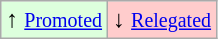<table class="wikitable" align="center">
<tr>
<td bgcolor="#ddffdd">↑ <small><a href='#'>Promoted</a></small></td>
<td bgcolor="#ffcccc">↓ <small><a href='#'>Relegated</a></small></td>
</tr>
</table>
